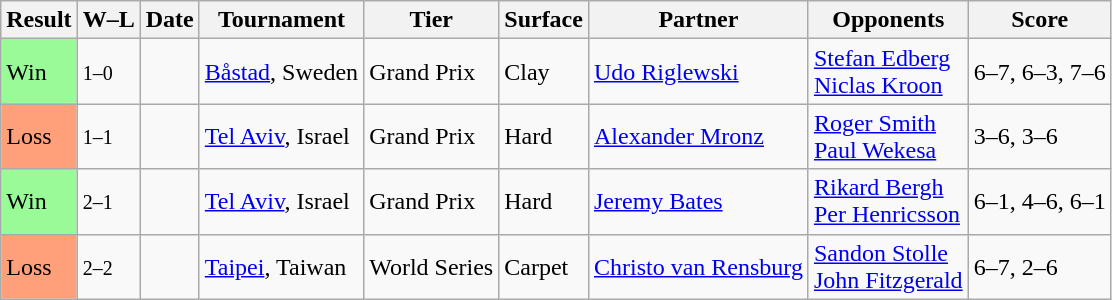<table class="sortable wikitable">
<tr>
<th>Result</th>
<th class="unsortable">W–L</th>
<th>Date</th>
<th>Tournament</th>
<th>Tier</th>
<th>Surface</th>
<th>Partner</th>
<th>Opponents</th>
<th class="unsortable">Score</th>
</tr>
<tr>
<td style="background:#98fb98;">Win</td>
<td><small>1–0</small></td>
<td><a href='#'></a></td>
<td><a href='#'>Båstad</a>, Sweden</td>
<td>Grand Prix</td>
<td>Clay</td>
<td> <a href='#'>Udo Riglewski</a></td>
<td> <a href='#'>Stefan Edberg</a> <br>  <a href='#'>Niclas Kroon</a></td>
<td>6–7, 6–3, 7–6</td>
</tr>
<tr>
<td style="background:#ffa07a;">Loss</td>
<td><small>1–1</small></td>
<td><a href='#'></a></td>
<td><a href='#'>Tel Aviv</a>, Israel</td>
<td>Grand Prix</td>
<td>Hard</td>
<td> <a href='#'>Alexander Mronz</a></td>
<td> <a href='#'>Roger Smith</a> <br>  <a href='#'>Paul Wekesa</a></td>
<td>3–6, 3–6</td>
</tr>
<tr>
<td style="background:#98fb98;">Win</td>
<td><small>2–1</small></td>
<td><a href='#'></a></td>
<td><a href='#'>Tel Aviv</a>, Israel</td>
<td>Grand Prix</td>
<td>Hard</td>
<td> <a href='#'>Jeremy Bates</a></td>
<td> <a href='#'>Rikard Bergh</a> <br>  <a href='#'>Per Henricsson</a></td>
<td>6–1, 4–6, 6–1</td>
</tr>
<tr>
<td style="background:#ffa07a;">Loss</td>
<td><small>2–2</small></td>
<td><a href='#'></a></td>
<td><a href='#'>Taipei</a>, Taiwan</td>
<td>World Series</td>
<td>Carpet</td>
<td> <a href='#'>Christo van Rensburg</a></td>
<td> <a href='#'>Sandon Stolle</a> <br>  <a href='#'>John Fitzgerald</a></td>
<td>6–7, 2–6</td>
</tr>
</table>
